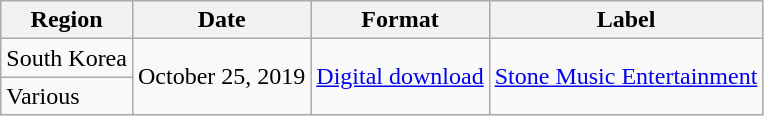<table class="wikitable">
<tr>
<th>Region</th>
<th>Date</th>
<th>Format</th>
<th>Label</th>
</tr>
<tr>
<td>South Korea</td>
<td rowspan="2">October 25, 2019</td>
<td rowspan="2"><a href='#'>Digital download</a></td>
<td rowspan="2"><a href='#'>Stone Music Entertainment</a></td>
</tr>
<tr>
<td>Various</td>
</tr>
</table>
